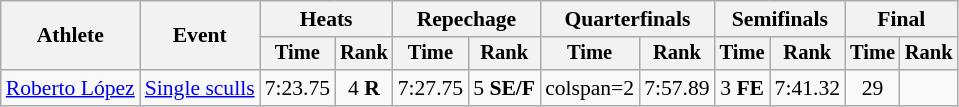<table class="wikitable" style="font-size:90%">
<tr>
<th rowspan="2">Athlete</th>
<th rowspan="2">Event</th>
<th colspan="2">Heats</th>
<th colspan="2">Repechage</th>
<th colspan=2>Quarterfinals</th>
<th colspan="2">Semifinals</th>
<th colspan="2">Final</th>
</tr>
<tr style="font-size:95%">
<th>Time</th>
<th>Rank</th>
<th>Time</th>
<th>Rank</th>
<th>Time</th>
<th>Rank</th>
<th>Time</th>
<th>Rank</th>
<th>Time</th>
<th>Rank</th>
</tr>
<tr align=center>
<td align=left><a href='#'>Roberto López</a></td>
<td align=left><a href='#'>Single sculls</a></td>
<td>7:23.75</td>
<td>4 <strong>R</strong></td>
<td>7:27.75</td>
<td>5 <strong>SE/F</strong></td>
<td>colspan=2 </td>
<td>7:57.89</td>
<td>3 <strong>FE</strong></td>
<td>7:41.32</td>
<td>29</td>
</tr>
</table>
